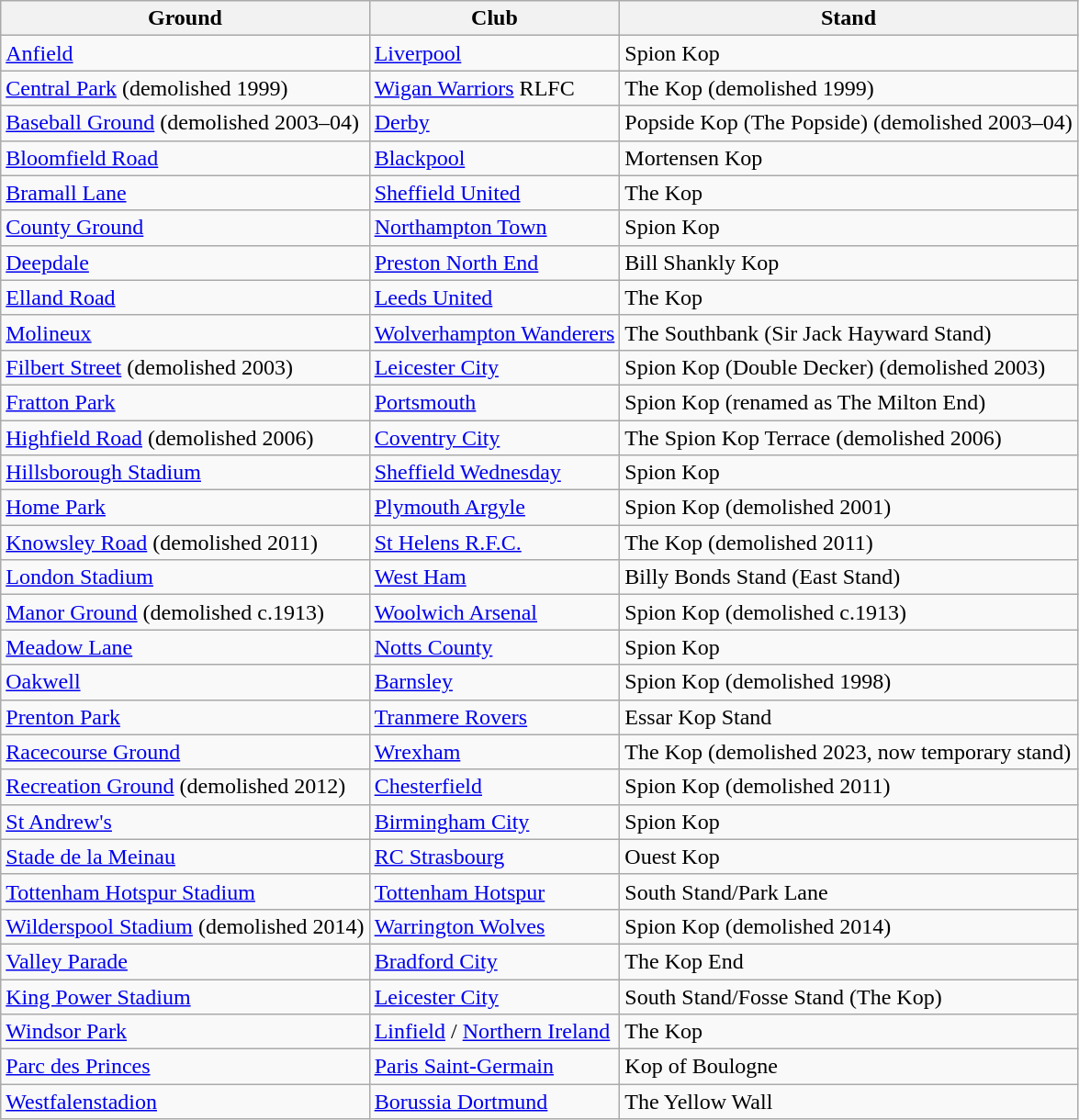<table class="wikitable sortable" border="1">
<tr>
<th>Ground</th>
<th>Club</th>
<th>Stand</th>
</tr>
<tr coventry CITY.  Spion Kop. 1922 Highfield Road.>
<td style="text-align:left;"><a href='#'>Anfield</a></td>
<td><a href='#'>Liverpool</a></td>
<td>Spion Kop</td>
</tr>
<tr>
<td style="text-align:left;"><a href='#'>Central Park</a> (demolished 1999)</td>
<td><a href='#'>Wigan Warriors</a> RLFC</td>
<td>The Kop (demolished 1999)</td>
</tr>
<tr>
<td style="text-align:left;"><a href='#'>Baseball Ground</a> (demolished 2003–04)</td>
<td><a href='#'>Derby</a></td>
<td>Popside Kop (The Popside) (demolished 2003–04)</td>
</tr>
<tr>
<td style="text-align:left;"><a href='#'>Bloomfield Road</a></td>
<td><a href='#'>Blackpool</a></td>
<td>Mortensen Kop</td>
</tr>
<tr>
<td style="text-align:left;"><a href='#'>Bramall Lane</a></td>
<td><a href='#'>Sheffield United</a></td>
<td>The Kop</td>
</tr>
<tr>
<td style="text-align:left;"><a href='#'>County Ground</a></td>
<td><a href='#'>Northampton Town</a></td>
<td>Spion Kop</td>
</tr>
<tr>
<td style="text-align:left;"><a href='#'>Deepdale</a></td>
<td><a href='#'>Preston North End</a></td>
<td>Bill Shankly Kop</td>
</tr>
<tr>
<td style="text-align:left;"><a href='#'>Elland Road</a></td>
<td><a href='#'>Leeds United</a></td>
<td>The Kop</td>
</tr>
<tr>
<td><a href='#'>Molineux</a></td>
<td><a href='#'>Wolverhampton Wanderers</a></td>
<td>The Southbank (Sir Jack Hayward Stand)</td>
</tr>
<tr>
<td style="text-align:left;"><a href='#'>Filbert Street</a> (demolished 2003)</td>
<td><a href='#'>Leicester City</a></td>
<td>Spion Kop (Double Decker) (demolished 2003)</td>
</tr>
<tr>
<td style="text-align:left;"><a href='#'>Fratton Park</a></td>
<td><a href='#'>Portsmouth</a></td>
<td>Spion Kop (renamed as The Milton End)</td>
</tr>
<tr>
<td style="text-align:left;"><a href='#'>Highfield Road</a> (demolished 2006)</td>
<td><a href='#'>Coventry City</a></td>
<td>The Spion Kop Terrace (demolished 2006)</td>
</tr>
<tr>
<td style="text-align:left;"><a href='#'>Hillsborough Stadium</a></td>
<td><a href='#'>Sheffield Wednesday</a></td>
<td>Spion Kop</td>
</tr>
<tr>
<td style="text-align:left;"><a href='#'>Home Park</a></td>
<td><a href='#'>Plymouth Argyle</a></td>
<td>Spion Kop (demolished 2001)</td>
</tr>
<tr>
<td style="text-align:left;"><a href='#'>Knowsley Road</a> (demolished 2011)</td>
<td><a href='#'>St Helens R.F.C.</a></td>
<td>The Kop (demolished 2011)</td>
</tr>
<tr>
<td style="text-align:left;"><a href='#'>London Stadium</a></td>
<td><a href='#'>West Ham</a></td>
<td>Billy Bonds Stand (East Stand)</td>
</tr>
<tr>
<td style="text-align:left;"><a href='#'>Manor Ground</a> (demolished c.1913)</td>
<td><a href='#'>Woolwich Arsenal</a></td>
<td>Spion Kop (demolished c.1913)</td>
</tr>
<tr>
<td style="text-align:left;"><a href='#'>Meadow Lane</a></td>
<td><a href='#'>Notts County</a></td>
<td>Spion Kop</td>
</tr>
<tr>
<td style="text-align:left;"><a href='#'>Oakwell</a></td>
<td><a href='#'>Barnsley</a></td>
<td>Spion Kop (demolished 1998)</td>
</tr>
<tr>
<td style="text-align:left;"><a href='#'>Prenton Park</a></td>
<td><a href='#'>Tranmere Rovers</a></td>
<td>Essar Kop Stand</td>
</tr>
<tr>
<td style="text-align:left;"><a href='#'>Racecourse Ground</a></td>
<td><a href='#'>Wrexham</a></td>
<td>The Kop (demolished 2023, now temporary stand)</td>
</tr>
<tr>
<td style="text-align:left;"><a href='#'>Recreation Ground</a> (demolished 2012)</td>
<td><a href='#'>Chesterfield</a></td>
<td>Spion Kop (demolished 2011) </td>
</tr>
<tr>
<td style="text-align:left;"><a href='#'>St Andrew's</a></td>
<td><a href='#'>Birmingham City</a></td>
<td>Spion Kop</td>
</tr>
<tr>
<td><a href='#'>Stade de la Meinau</a></td>
<td><a href='#'>RC Strasbourg</a></td>
<td>Ouest Kop</td>
</tr>
<tr>
<td style="text-align:left;"><a href='#'>Tottenham Hotspur Stadium</a></td>
<td><a href='#'>Tottenham Hotspur</a></td>
<td>South Stand/Park Lane</td>
</tr>
<tr>
<td style="text-align:left;"><a href='#'>Wilderspool Stadium</a> (demolished 2014)</td>
<td><a href='#'>Warrington Wolves</a></td>
<td>Spion Kop (demolished 2014)</td>
</tr>
<tr>
<td style="text-align:left;"><a href='#'>Valley Parade</a></td>
<td><a href='#'>Bradford City</a></td>
<td>The Kop End</td>
</tr>
<tr>
<td style="text-align:left;"><a href='#'>King Power Stadium</a></td>
<td><a href='#'>Leicester City</a></td>
<td>South Stand/Fosse Stand (The Kop)</td>
</tr>
<tr>
<td style="text-align:left;"><a href='#'>Windsor Park</a></td>
<td><a href='#'>Linfield</a> / <a href='#'>Northern Ireland</a></td>
<td>The Kop</td>
</tr>
<tr>
<td style="text-align:left;"><a href='#'>Parc des Princes</a></td>
<td><a href='#'>Paris Saint-Germain</a></td>
<td>Kop of Boulogne</td>
</tr>
<tr>
<td><a href='#'>Westfalenstadion</a></td>
<td><a href='#'>Borussia Dortmund</a></td>
<td>The Yellow Wall</td>
</tr>
</table>
